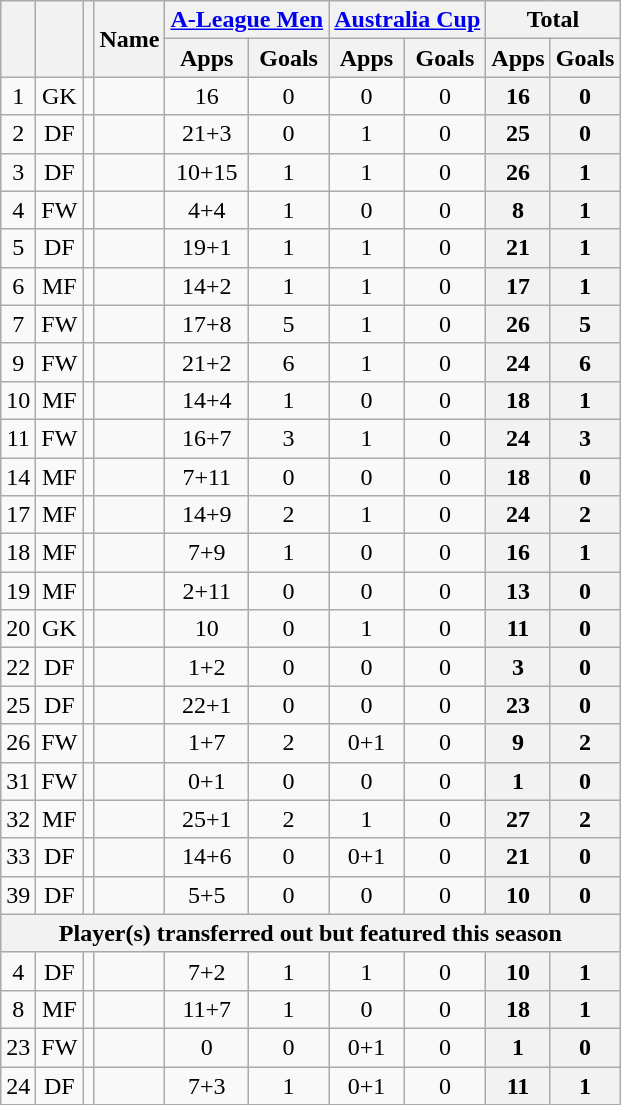<table class="wikitable sortable" style="text-align:center;">
<tr>
<th rowspan="2"></th>
<th rowspan="2"></th>
<th rowspan="2"></th>
<th rowspan="2">Name</th>
<th colspan="2"><a href='#'>A-League Men</a></th>
<th colspan="2"><a href='#'>Australia Cup</a></th>
<th colspan="2">Total</th>
</tr>
<tr>
<th>Apps</th>
<th>Goals</th>
<th>Apps</th>
<th>Goals</th>
<th>Apps</th>
<th>Goals</th>
</tr>
<tr>
<td>1</td>
<td>GK</td>
<td></td>
<td align="left"><br></td>
<td>16</td>
<td>0<br></td>
<td>0</td>
<td>0<br></td>
<th>16</th>
<th>0</th>
</tr>
<tr>
<td>2</td>
<td>DF</td>
<td></td>
<td align="left"><br></td>
<td>21+3</td>
<td>0<br></td>
<td>1</td>
<td>0<br></td>
<th>25</th>
<th>0</th>
</tr>
<tr>
<td>3</td>
<td>DF</td>
<td></td>
<td align="left"><br></td>
<td>10+15</td>
<td>1<br></td>
<td>1</td>
<td>0<br></td>
<th>26</th>
<th>1</th>
</tr>
<tr>
<td>4</td>
<td>FW</td>
<td></td>
<td align="left"><br></td>
<td>4+4</td>
<td>1<br></td>
<td>0</td>
<td>0<br></td>
<th>8</th>
<th>1</th>
</tr>
<tr>
<td>5</td>
<td>DF</td>
<td></td>
<td align="left"><br></td>
<td>19+1</td>
<td>1<br></td>
<td>1</td>
<td>0<br></td>
<th>21</th>
<th>1</th>
</tr>
<tr>
<td>6</td>
<td>MF</td>
<td></td>
<td align="left"><br></td>
<td>14+2</td>
<td>1<br></td>
<td>1</td>
<td>0<br></td>
<th>17</th>
<th>1</th>
</tr>
<tr>
<td>7</td>
<td>FW</td>
<td></td>
<td align="left"><br></td>
<td>17+8</td>
<td>5<br></td>
<td>1</td>
<td>0<br></td>
<th>26</th>
<th>5</th>
</tr>
<tr>
<td>9</td>
<td>FW</td>
<td></td>
<td align="left"><br></td>
<td>21+2</td>
<td>6<br></td>
<td>1</td>
<td>0<br></td>
<th>24</th>
<th>6</th>
</tr>
<tr>
<td>10</td>
<td>MF</td>
<td></td>
<td align="left"><br></td>
<td>14+4</td>
<td>1<br></td>
<td>0</td>
<td>0<br></td>
<th>18</th>
<th>1</th>
</tr>
<tr>
<td>11</td>
<td>FW</td>
<td></td>
<td align="left"><br></td>
<td>16+7</td>
<td>3<br></td>
<td>1</td>
<td>0<br></td>
<th>24</th>
<th>3</th>
</tr>
<tr>
<td>14</td>
<td>MF</td>
<td></td>
<td align="left"><br></td>
<td>7+11</td>
<td>0<br></td>
<td>0</td>
<td>0<br></td>
<th>18</th>
<th>0</th>
</tr>
<tr>
<td>17</td>
<td>MF</td>
<td></td>
<td align="left"><br></td>
<td>14+9</td>
<td>2<br></td>
<td>1</td>
<td>0<br></td>
<th>24</th>
<th>2</th>
</tr>
<tr>
<td>18</td>
<td>MF</td>
<td></td>
<td align="left"><br></td>
<td>7+9</td>
<td>1<br></td>
<td>0</td>
<td>0<br></td>
<th>16</th>
<th>1</th>
</tr>
<tr>
<td>19</td>
<td>MF</td>
<td></td>
<td align="left"><br></td>
<td>2+11</td>
<td>0<br></td>
<td>0</td>
<td>0<br></td>
<th>13</th>
<th>0</th>
</tr>
<tr>
<td>20</td>
<td>GK</td>
<td></td>
<td align="left"><br></td>
<td>10</td>
<td>0<br></td>
<td>1</td>
<td>0<br></td>
<th>11</th>
<th>0</th>
</tr>
<tr>
<td>22</td>
<td>DF</td>
<td></td>
<td align="left"><br></td>
<td>1+2</td>
<td>0<br></td>
<td>0</td>
<td>0<br></td>
<th>3</th>
<th>0</th>
</tr>
<tr>
<td>25</td>
<td>DF</td>
<td></td>
<td align="left"><br></td>
<td>22+1</td>
<td>0<br></td>
<td>0</td>
<td>0<br></td>
<th>23</th>
<th>0</th>
</tr>
<tr>
<td>26</td>
<td>FW</td>
<td></td>
<td align="left"><br></td>
<td>1+7</td>
<td>2<br></td>
<td>0+1</td>
<td>0<br></td>
<th>9</th>
<th>2</th>
</tr>
<tr>
<td>31</td>
<td>FW</td>
<td></td>
<td align="left"><br></td>
<td>0+1</td>
<td>0<br></td>
<td>0</td>
<td>0<br></td>
<th>1</th>
<th>0</th>
</tr>
<tr>
<td>32</td>
<td>MF</td>
<td></td>
<td align="left"><br></td>
<td>25+1</td>
<td>2<br></td>
<td>1</td>
<td>0<br></td>
<th>27</th>
<th>2</th>
</tr>
<tr>
<td>33</td>
<td>DF</td>
<td></td>
<td align="left"><br></td>
<td>14+6</td>
<td>0<br></td>
<td>0+1</td>
<td>0<br></td>
<th>21</th>
<th>0</th>
</tr>
<tr>
<td>39</td>
<td>DF</td>
<td></td>
<td align="left"><br></td>
<td>5+5</td>
<td>0<br></td>
<td>0</td>
<td>0<br></td>
<th>10</th>
<th>0</th>
</tr>
<tr>
<th colspan="10">Player(s) transferred out but featured this season</th>
</tr>
<tr>
<td>4</td>
<td>DF</td>
<td></td>
<td align="left"><br></td>
<td>7+2</td>
<td>1<br></td>
<td>1</td>
<td>0<br></td>
<th>10</th>
<th>1</th>
</tr>
<tr>
<td>8</td>
<td>MF</td>
<td></td>
<td align="left"><br></td>
<td>11+7</td>
<td>1<br></td>
<td>0</td>
<td>0<br></td>
<th>18</th>
<th>1</th>
</tr>
<tr>
<td>23</td>
<td>FW</td>
<td></td>
<td align="left"><br></td>
<td>0</td>
<td>0<br></td>
<td>0+1</td>
<td>0<br></td>
<th>1</th>
<th>0</th>
</tr>
<tr>
<td>24</td>
<td>DF</td>
<td></td>
<td align="left"><br></td>
<td>7+3</td>
<td>1<br></td>
<td>0+1</td>
<td>0<br></td>
<th>11</th>
<th>1</th>
</tr>
</table>
